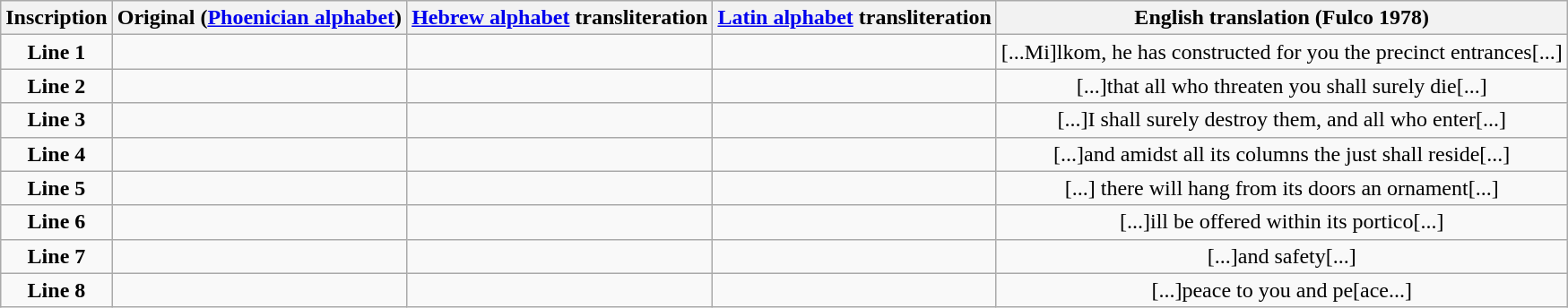<table class ="wikitable" style="text-align:center">
<tr>
<th>Inscription</th>
<th>Original (<a href='#'>Phoenician alphabet</a>)</th>
<th><a href='#'>Hebrew alphabet</a> transliteration</th>
<th><a href='#'>Latin alphabet</a> transliteration</th>
<th>English translation (Fulco 1978)</th>
</tr>
<tr>
<td><strong>Line 1</strong></td>
<td></td>
<td></td>
<td></td>
<td>[...Mi]lkom, he has constructed for you the precinct entrances[...]</td>
</tr>
<tr>
<td><strong>Line 2</strong></td>
<td></td>
<td></td>
<td></td>
<td>[...]that all who threaten you shall surely die[...]</td>
</tr>
<tr>
<td><strong>Line 3</strong></td>
<td></td>
<td></td>
<td></td>
<td>[...]I shall surely destroy them, and all who enter[...]</td>
</tr>
<tr>
<td><strong>Line 4</strong></td>
<td></td>
<td></td>
<td></td>
<td>[...]and amidst all its columns the just shall reside[...]</td>
</tr>
<tr>
<td><strong>Line 5</strong></td>
<td></td>
<td></td>
<td></td>
<td>[...] there will hang from its doors an ornament[...]</td>
</tr>
<tr>
<td><strong>Line 6</strong></td>
<td></td>
<td></td>
<td></td>
<td>[...]ill be offered within its portico[...]</td>
</tr>
<tr>
<td><strong>Line 7</strong></td>
<td></td>
<td></td>
<td></td>
<td>[...]and safety[...]</td>
</tr>
<tr>
<td><strong>Line 8</strong></td>
<td></td>
<td></td>
<td></td>
<td>[...]peace to you and pe[ace...]</td>
</tr>
</table>
